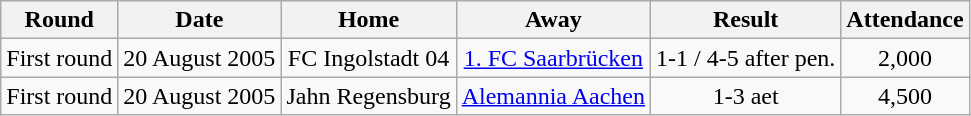<table class="wikitable">
<tr>
<th>Round</th>
<th>Date</th>
<th>Home</th>
<th>Away</th>
<th>Result</th>
<th>Attendance</th>
</tr>
<tr align="center">
<td>First round</td>
<td>20 August 2005</td>
<td>FC Ingolstadt 04</td>
<td><a href='#'>1. FC Saarbrücken</a></td>
<td>1-1 / 4-5 after pen.</td>
<td>2,000</td>
</tr>
<tr align="center">
<td>First round</td>
<td>20 August 2005</td>
<td>Jahn Regensburg</td>
<td><a href='#'>Alemannia Aachen</a></td>
<td>1-3 aet</td>
<td>4,500</td>
</tr>
</table>
